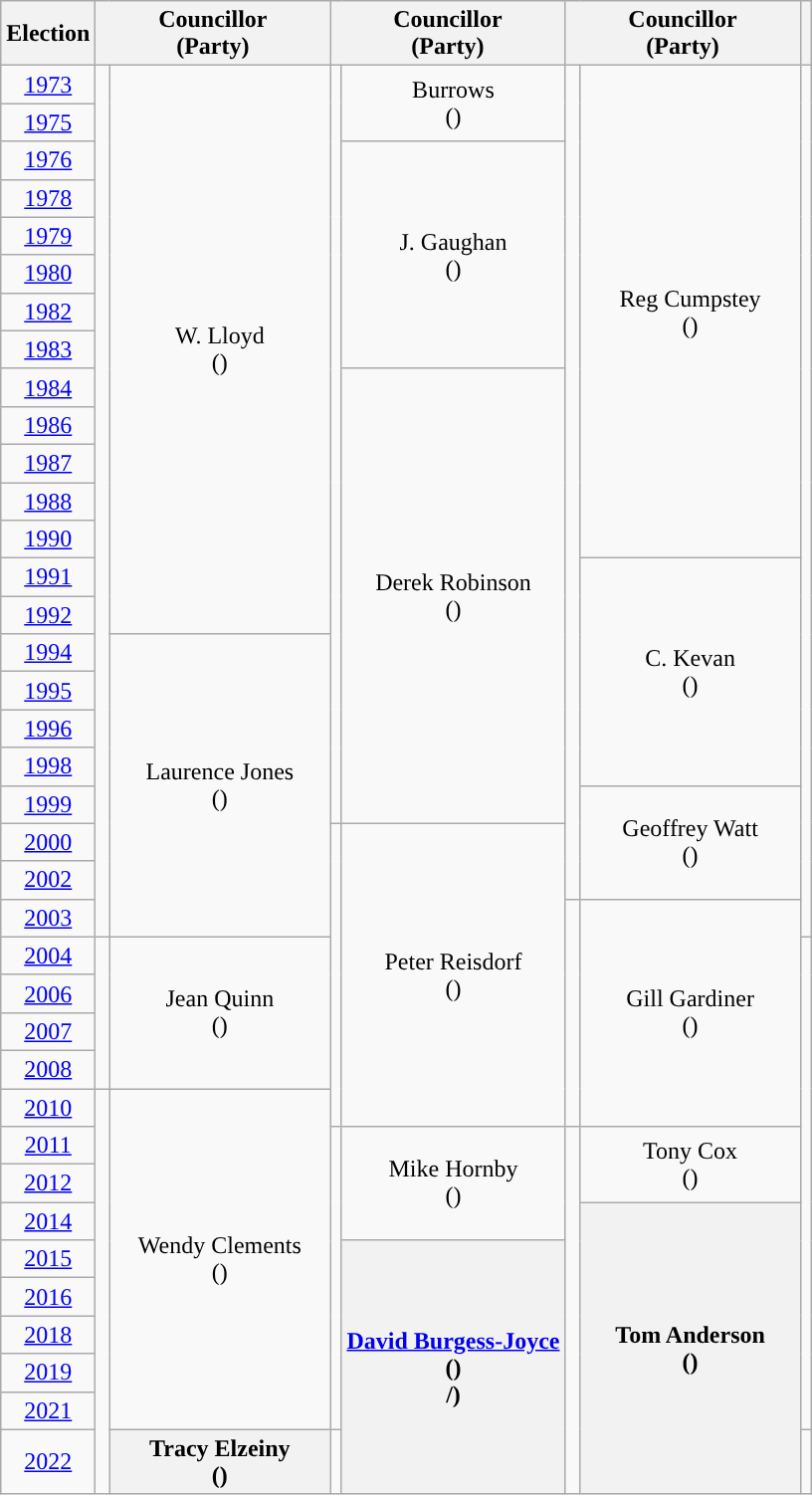<table class="wikitable" style="text-align:center">
<tr>
<th>Election</th>
<th scope="col" width="150" colspan = "2">Councillor<br> (Party)</th>
<th scope="col" width="150" colspan = "2">Councillor<br> (Party)</th>
<th scope="col" width="150" colspan = "2">Councillor<br> (Party)</th>
<th></th>
</tr>
<tr>
<td><a href='#'>1973</a></td>
<td rowspan=23 style="background-color: "></td>
<td rowspan=15>W. Lloyd<br>(<a href='#'></a>)</td>
<td rowspan=20 style="background-color: "></td>
<td rowspan=2>Burrows<br>(<a href='#'></a>)</td>
<td rowspan=22 style="background-color: "></td>
<td rowspan=13>Reg Cumpstey<br>(<a href='#'></a>)</td>
<td rowspan=23></td>
</tr>
<tr>
<td><a href='#'>1975</a></td>
</tr>
<tr>
<td><a href='#'>1976</a></td>
<td rowspan=6>J. Gaughan<br>(<a href='#'></a>)</td>
</tr>
<tr>
<td><a href='#'>1978</a></td>
</tr>
<tr>
<td><a href='#'>1979</a></td>
</tr>
<tr>
<td><a href='#'>1980</a></td>
</tr>
<tr>
<td><a href='#'>1982</a></td>
</tr>
<tr>
<td><a href='#'>1983</a></td>
</tr>
<tr>
<td><a href='#'>1984</a></td>
<td rowspan=12>Derek Robinson<br>(<a href='#'></a>)</td>
</tr>
<tr>
<td><a href='#'>1986</a></td>
</tr>
<tr>
<td><a href='#'>1987</a></td>
</tr>
<tr>
<td><a href='#'>1988</a></td>
</tr>
<tr>
<td><a href='#'>1990</a></td>
</tr>
<tr>
<td><a href='#'>1991</a></td>
<td rowspan=6>C. Kevan<br>(<a href='#'></a>)</td>
</tr>
<tr>
<td><a href='#'>1992</a></td>
</tr>
<tr>
<td><a href='#'>1994</a></td>
<td rowspan=8>Laurence Jones<br>(<a href='#'></a>)</td>
</tr>
<tr>
<td><a href='#'>1995</a></td>
</tr>
<tr>
<td><a href='#'>1996</a></td>
</tr>
<tr>
<td><a href='#'>1998</a></td>
</tr>
<tr>
<td><a href='#'>1999</a></td>
<td rowspan=3>Geoffrey Watt<br>(<a href='#'></a>)</td>
</tr>
<tr>
<td><a href='#'>2000</a></td>
<td rowspan=8 style="background-color: "></td>
<td rowspan=8>Peter Reisdorf<br>(<a href='#'></a>)</td>
</tr>
<tr>
<td><a href='#'>2002</a></td>
</tr>
<tr>
<td><a href='#'>2003</a></td>
<td rowspan=6 style="background-color: "></td>
<td rowspan=6>Gill Gardiner<br>(<a href='#'></a>)</td>
</tr>
<tr>
<td><a href='#'>2004</a></td>
<td rowspan=4 style="background-color: "></td>
<td rowspan=4>Jean Quinn<br>(<a href='#'></a>)</td>
<td rowspan=14></td>
</tr>
<tr>
<td><a href='#'>2006</a></td>
</tr>
<tr>
<td><a href='#'>2007</a></td>
</tr>
<tr>
<td><a href='#'>2008</a></td>
</tr>
<tr>
<td><a href='#'>2010</a></td>
<td rowspan=11 style="background-color: "></td>
<td rowspan=9>Wendy Clements<br>(<a href='#'></a>)</td>
</tr>
<tr>
<td><a href='#'>2011</a></td>
<td rowspan=9 style="background-color: "></td>
<td rowspan=3>Mike Hornby<br>(<a href='#'></a>)</td>
<td rowspan=10 style="background-color: "></td>
<td rowspan=2>Tony Cox<br>(<a href='#'></a>)</td>
</tr>
<tr>
<td><a href='#'>2012</a></td>
</tr>
<tr>
<td><a href='#'>2014</a></td>
<th rowspan=8>Tom Anderson<br>(<a href='#'></a>)</th>
</tr>
<tr>
<td><a href='#'>2015</a></td>
<th rowspan=7><a href='#'>David Burgess-Joyce</a><br>(<a href='#'></a>)<br>/<a href='#'></a>)</th>
</tr>
<tr>
<td><a href='#'>2016</a></td>
</tr>
<tr>
<td><a href='#'>2018</a></td>
</tr>
<tr>
<td><a href='#'>2019</a></td>
</tr>
<tr>
<td><a href='#'>2021</a></td>
</tr>
<tr>
<td rowspan=2><a href='#'>2022</a></td>
<th rowspan=2>Tracy Elzeiny<br>(<a href='#'></a>)</th>
</tr>
<tr>
<td style="background-color: "></td>
<td></td>
</tr>
</table>
